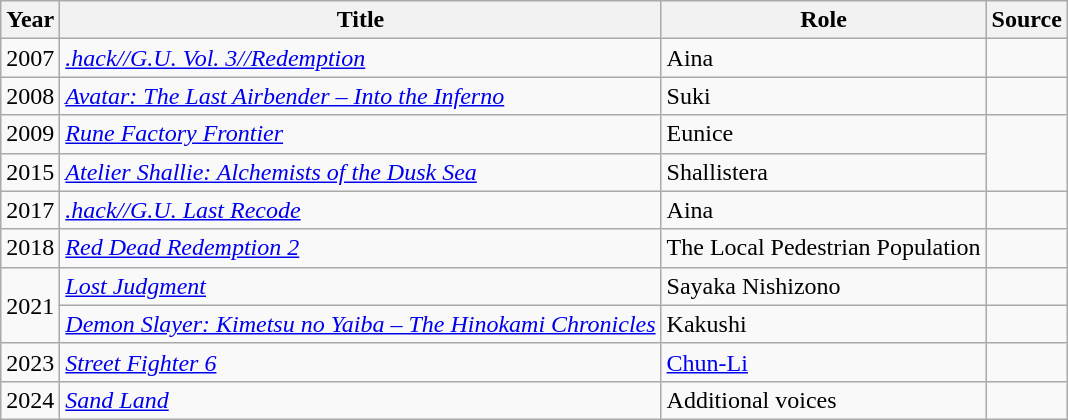<table class="wikitable">
<tr>
<th>Year</th>
<th>Title</th>
<th>Role</th>
<th>Source</th>
</tr>
<tr>
<td>2007</td>
<td><em><a href='#'>.hack//G.U. Vol. 3//Redemption</a></em></td>
<td>Aina</td>
<td></td>
</tr>
<tr>
<td>2008</td>
<td><em><a href='#'>Avatar: The Last Airbender – Into the Inferno</a></em></td>
<td>Suki</td>
<td></td>
</tr>
<tr>
<td>2009</td>
<td><em><a href='#'>Rune Factory Frontier</a></em></td>
<td>Eunice</td>
<td rowspan="2"></td>
</tr>
<tr>
<td>2015</td>
<td><em><a href='#'>Atelier Shallie: Alchemists of the Dusk Sea</a></em></td>
<td>Shallistera</td>
</tr>
<tr>
<td>2017</td>
<td><em><a href='#'>.hack//G.U. Last Recode</a></em></td>
<td>Aina</td>
<td></td>
</tr>
<tr>
<td>2018</td>
<td><em><a href='#'>Red Dead Redemption 2</a></em></td>
<td>The Local Pedestrian Population</td>
<td></td>
</tr>
<tr>
<td rowspan="2">2021</td>
<td><em><a href='#'>Lost Judgment</a></em></td>
<td>Sayaka Nishizono</td>
<td></td>
</tr>
<tr>
<td><em><a href='#'>Demon Slayer: Kimetsu no Yaiba – The Hinokami Chronicles</a></em></td>
<td>Kakushi</td>
<td></td>
</tr>
<tr>
<td>2023</td>
<td><em><a href='#'>Street Fighter 6</a></em></td>
<td><a href='#'>Chun-Li</a></td>
<td></td>
</tr>
<tr>
<td>2024</td>
<td><em><a href='#'>Sand Land</a></em></td>
<td>Additional voices</td>
<td></td>
</tr>
</table>
